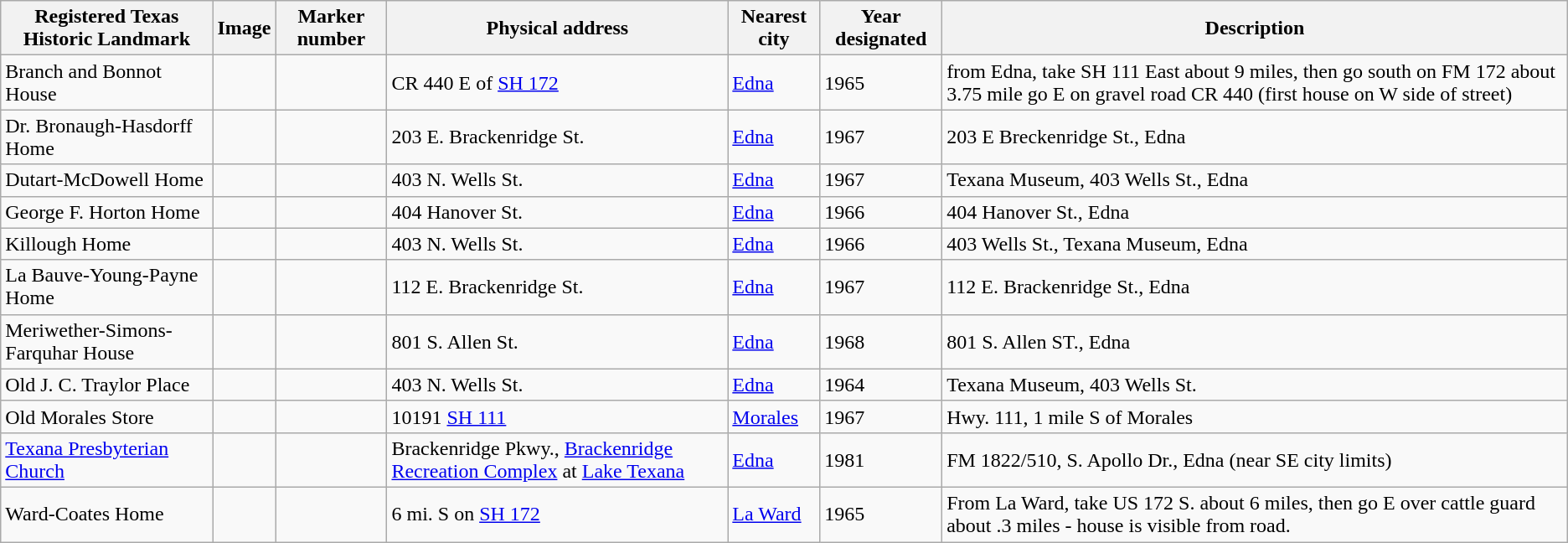<table class="wikitable sortable">
<tr>
<th>Registered Texas Historic Landmark</th>
<th>Image</th>
<th>Marker number</th>
<th>Physical address</th>
<th>Nearest city</th>
<th>Year designated</th>
<th>Description</th>
</tr>
<tr>
<td>Branch and Bonnot House</td>
<td></td>
<td></td>
<td>CR 440 E of <a href='#'>SH 172</a><br></td>
<td><a href='#'>Edna</a></td>
<td>1965</td>
<td>from Edna, take SH 111 East about 9 miles, then go south on FM 172 about 3.75 mile go E on gravel road CR 440 (first house on W side of street)</td>
</tr>
<tr>
<td>Dr. Bronaugh-Hasdorff Home</td>
<td></td>
<td></td>
<td>203 E. Brackenridge St.<br></td>
<td><a href='#'>Edna</a></td>
<td>1967</td>
<td>203 E Breckenridge St., Edna</td>
</tr>
<tr>
<td>Dutart-McDowell Home</td>
<td></td>
<td></td>
<td>403 N. Wells St.<br></td>
<td><a href='#'>Edna</a></td>
<td>1967</td>
<td>Texana Museum, 403 Wells St., Edna</td>
</tr>
<tr>
<td>George F. Horton Home</td>
<td></td>
<td></td>
<td>404 Hanover St.<br></td>
<td><a href='#'>Edna</a></td>
<td>1966</td>
<td>404 Hanover St., Edna</td>
</tr>
<tr>
<td>Killough Home</td>
<td></td>
<td></td>
<td>403 N. Wells St.<br></td>
<td><a href='#'>Edna</a></td>
<td>1966</td>
<td>403 Wells St., Texana Museum, Edna</td>
</tr>
<tr>
<td>La Bauve-Young-Payne Home</td>
<td></td>
<td></td>
<td>112 E. Brackenridge St.<br></td>
<td><a href='#'>Edna</a></td>
<td>1967</td>
<td>112 E. Brackenridge St., Edna</td>
</tr>
<tr>
<td>Meriwether-Simons-Farquhar House</td>
<td></td>
<td></td>
<td>801 S. Allen St.<br></td>
<td><a href='#'>Edna</a></td>
<td>1968</td>
<td>801 S. Allen ST., Edna</td>
</tr>
<tr>
<td>Old J. C. Traylor Place</td>
<td></td>
<td></td>
<td>403 N. Wells St.<br></td>
<td><a href='#'>Edna</a></td>
<td>1964</td>
<td>Texana Museum, 403 Wells St.</td>
</tr>
<tr>
<td>Old Morales Store</td>
<td></td>
<td></td>
<td>10191 <a href='#'>SH 111</a><br></td>
<td><a href='#'>Morales</a></td>
<td>1967</td>
<td>Hwy. 111, 1 mile S of Morales</td>
</tr>
<tr>
<td><a href='#'>Texana Presbyterian Church</a></td>
<td></td>
<td></td>
<td>Brackenridge Pkwy., <a href='#'>Brackenridge Recreation Complex</a> at <a href='#'>Lake Texana</a><br></td>
<td><a href='#'>Edna</a></td>
<td>1981</td>
<td>FM 1822/510, S. Apollo Dr., Edna (near SE city limits)</td>
</tr>
<tr>
<td>Ward-Coates Home</td>
<td></td>
<td></td>
<td>6 mi. S on <a href='#'>SH 172</a><br></td>
<td><a href='#'>La Ward</a></td>
<td>1965</td>
<td>From La Ward, take US 172 S. about 6 miles, then go E over cattle guard about .3 miles - house is visible from road.</td>
</tr>
</table>
